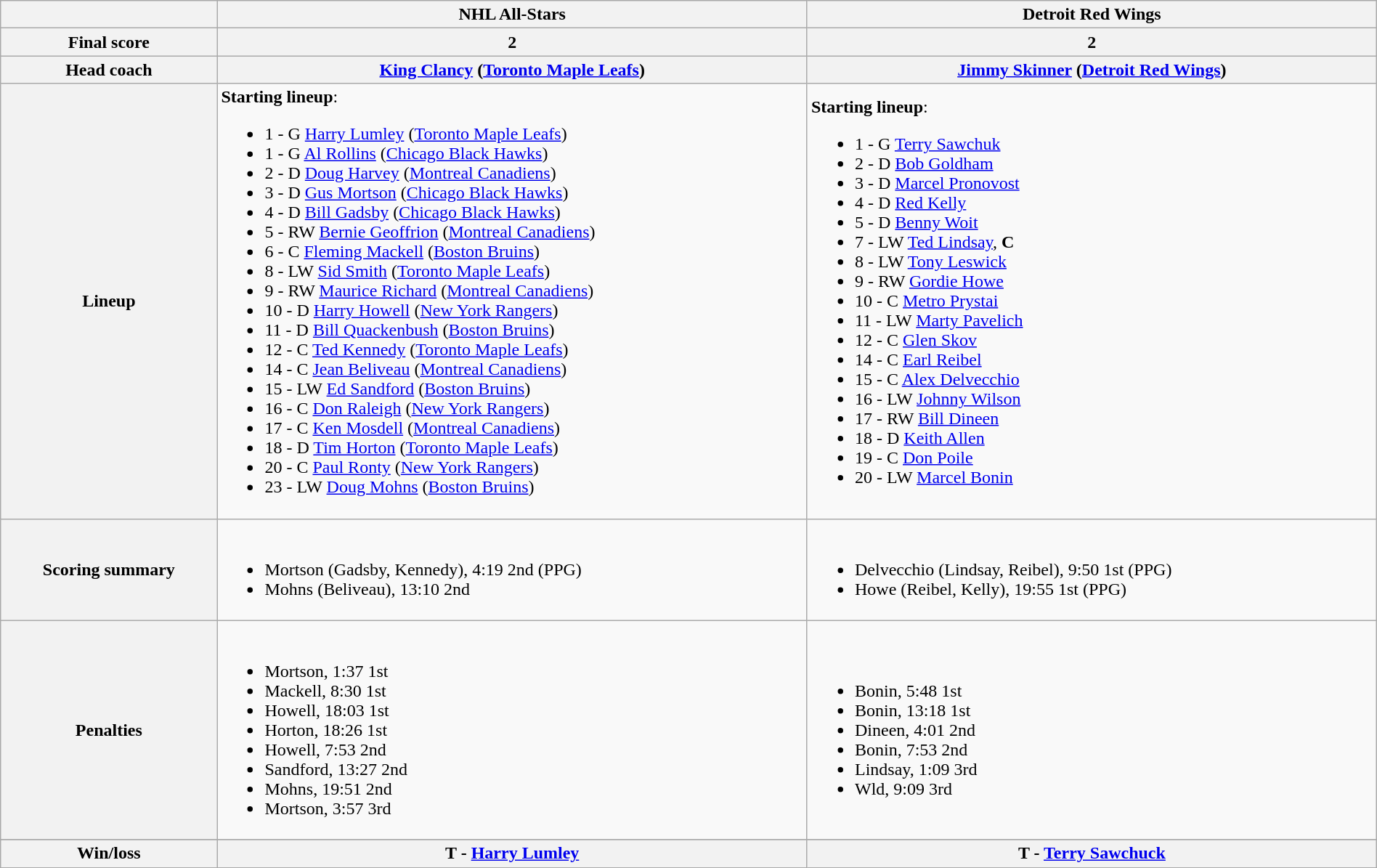<table class="wikitable" style="width:100%">
<tr>
<th></th>
<th>NHL All-Stars</th>
<th>Detroit Red Wings</th>
</tr>
<tr>
<th>Final score</th>
<th>2</th>
<th>2</th>
</tr>
<tr>
<th>Head coach</th>
<th><a href='#'>King Clancy</a> (<a href='#'>Toronto Maple Leafs</a>)</th>
<th><a href='#'>Jimmy Skinner</a> (<a href='#'>Detroit Red Wings</a>)</th>
</tr>
<tr>
<th>Lineup</th>
<td><strong>Starting lineup</strong>:<br><ul><li>1 - G <a href='#'>Harry Lumley</a> (<a href='#'>Toronto Maple Leafs</a>)</li><li>1 - G <a href='#'>Al Rollins</a> (<a href='#'>Chicago Black Hawks</a>)</li><li>2 - D <a href='#'>Doug Harvey</a> (<a href='#'>Montreal Canadiens</a>)</li><li>3 - D <a href='#'>Gus Mortson</a> (<a href='#'>Chicago Black Hawks</a>)</li><li>4 - D <a href='#'>Bill Gadsby</a> (<a href='#'>Chicago Black Hawks</a>)</li><li>5 - RW <a href='#'>Bernie Geoffrion</a> (<a href='#'>Montreal Canadiens</a>)</li><li>6 - C <a href='#'>Fleming Mackell</a> (<a href='#'>Boston Bruins</a>)</li><li>8 - LW <a href='#'>Sid Smith</a> (<a href='#'>Toronto Maple Leafs</a>)</li><li>9 - RW <a href='#'>Maurice Richard</a> (<a href='#'>Montreal Canadiens</a>)</li><li>10 - D <a href='#'>Harry Howell</a> (<a href='#'>New York Rangers</a>)</li><li>11 - D <a href='#'>Bill Quackenbush</a> (<a href='#'>Boston Bruins</a>)</li><li>12 - C <a href='#'>Ted Kennedy</a> (<a href='#'>Toronto Maple Leafs</a>)</li><li>14 - C <a href='#'>Jean Beliveau</a> (<a href='#'>Montreal Canadiens</a>)</li><li>15 - LW <a href='#'>Ed Sandford</a> (<a href='#'>Boston Bruins</a>)</li><li>16 - C <a href='#'>Don Raleigh</a> (<a href='#'>New York Rangers</a>)</li><li>17 - C <a href='#'>Ken Mosdell</a> (<a href='#'>Montreal Canadiens</a>)</li><li>18 - D <a href='#'>Tim Horton</a> (<a href='#'>Toronto Maple Leafs</a>)</li><li>20 - C <a href='#'>Paul Ronty</a> (<a href='#'>New York Rangers</a>)</li><li>23 - LW <a href='#'>Doug Mohns</a> (<a href='#'>Boston Bruins</a>)</li></ul></td>
<td><strong>Starting lineup</strong>:<br><ul><li>1 - G <a href='#'>Terry Sawchuk</a></li><li>2 - D <a href='#'>Bob Goldham</a></li><li>3 - D <a href='#'>Marcel Pronovost</a></li><li>4 - D <a href='#'>Red Kelly</a></li><li>5 - D <a href='#'>Benny Woit</a></li><li>7 - LW <a href='#'>Ted Lindsay</a>, <strong>C</strong></li><li>8 - LW <a href='#'>Tony Leswick</a></li><li>9 - RW <a href='#'>Gordie Howe</a></li><li>10 - C <a href='#'>Metro Prystai</a></li><li>11 - LW <a href='#'>Marty Pavelich</a></li><li>12 - C <a href='#'>Glen Skov</a></li><li>14 - C <a href='#'>Earl Reibel</a></li><li>15 - C <a href='#'>Alex Delvecchio</a></li><li>16 - LW <a href='#'>Johnny Wilson</a></li><li>17 - RW <a href='#'>Bill Dineen</a></li><li>18 - D <a href='#'>Keith Allen</a></li><li>19 - C <a href='#'>Don Poile</a></li><li>20 - LW <a href='#'>Marcel Bonin</a></li></ul></td>
</tr>
<tr>
<th>Scoring summary</th>
<td><br><ul><li>Mortson (Gadsby, Kennedy), 4:19 2nd (PPG)</li><li>Mohns (Beliveau), 13:10 2nd</li></ul></td>
<td><br><ul><li>Delvecchio (Lindsay, Reibel), 9:50 1st (PPG)</li><li>Howe (Reibel, Kelly), 19:55 1st (PPG)</li></ul></td>
</tr>
<tr>
<th>Penalties</th>
<td><br><ul><li>Mortson, 1:37 1st</li><li>Mackell, 8:30 1st</li><li>Howell, 18:03 1st</li><li>Horton, 18:26 1st</li><li>Howell, 7:53 2nd</li><li>Sandford, 13:27 2nd</li><li>Mohns, 19:51 2nd</li><li>Mortson, 3:57 3rd</li></ul></td>
<td><br><ul><li>Bonin, 5:48 1st</li><li>Bonin, 13:18 1st</li><li>Dineen, 4:01 2nd</li><li>Bonin, 7:53 2nd</li><li>Lindsay, 1:09 3rd</li><li>Wld, 9:09 3rd</li></ul></td>
</tr>
<tr>
</tr>
<tr>
<th>Win/loss</th>
<th><strong>T</strong> - <a href='#'>Harry Lumley</a></th>
<th><strong>T</strong> - <a href='#'>Terry Sawchuck</a></th>
</tr>
</table>
